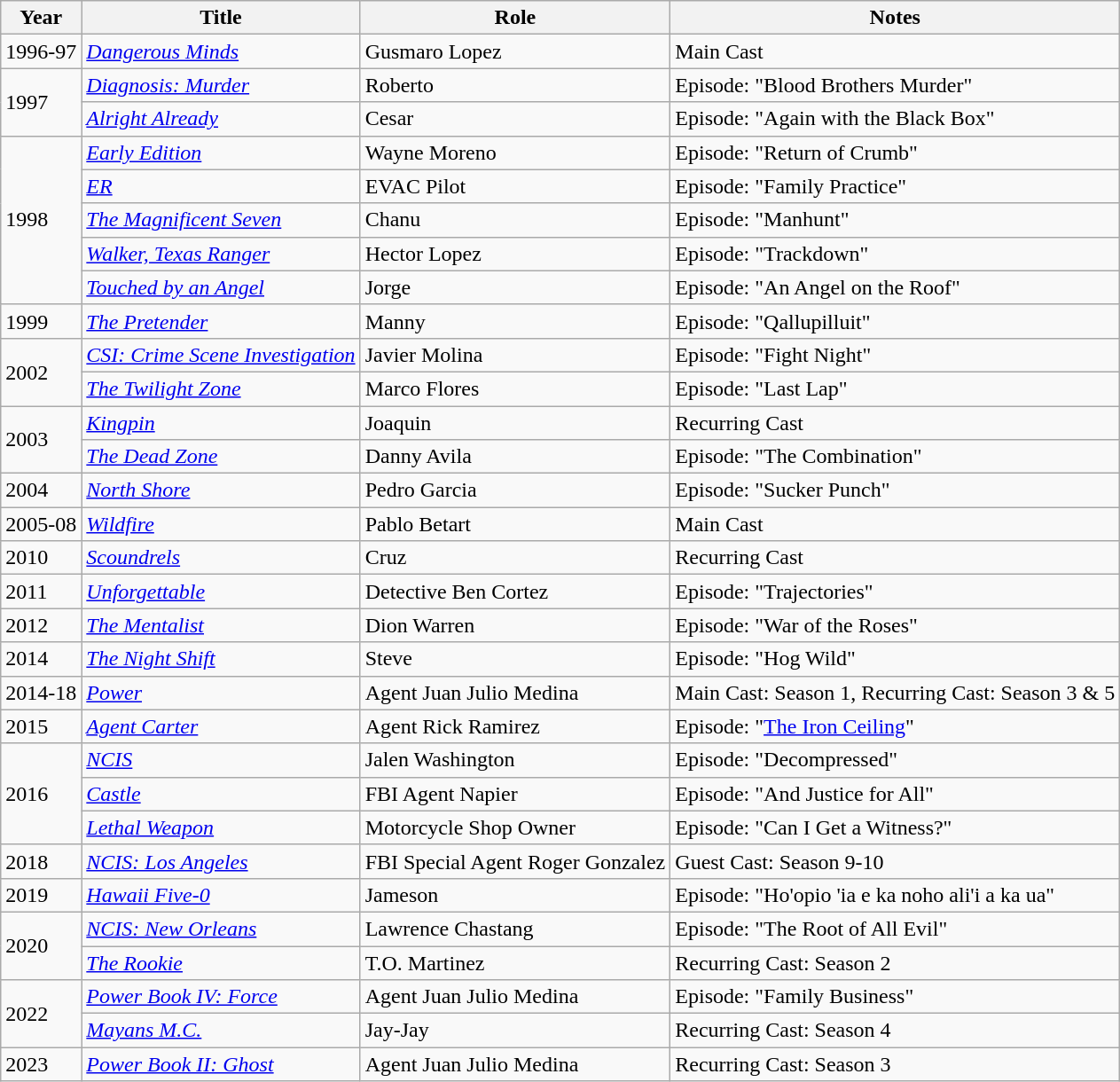<table class="wikitable plainrowheaders sortable" style="margin-right: 0;">
<tr>
<th>Year</th>
<th>Title</th>
<th>Role</th>
<th>Notes</th>
</tr>
<tr>
<td>1996-97</td>
<td><em><a href='#'>Dangerous Minds</a></em></td>
<td>Gusmaro Lopez</td>
<td>Main Cast</td>
</tr>
<tr>
<td rowspan=2>1997</td>
<td><em><a href='#'>Diagnosis: Murder</a></em></td>
<td>Roberto</td>
<td>Episode: "Blood Brothers Murder"</td>
</tr>
<tr>
<td><em><a href='#'>Alright Already</a></em></td>
<td>Cesar</td>
<td>Episode: "Again with the Black Box"</td>
</tr>
<tr>
<td rowspan=5>1998</td>
<td><em><a href='#'>Early Edition</a></em></td>
<td>Wayne Moreno</td>
<td>Episode: "Return of Crumb"</td>
</tr>
<tr>
<td><em><a href='#'>ER</a></em></td>
<td>EVAC Pilot</td>
<td>Episode: "Family Practice"</td>
</tr>
<tr>
<td><em><a href='#'>The Magnificent Seven</a></em></td>
<td>Chanu</td>
<td>Episode: "Manhunt"</td>
</tr>
<tr>
<td><em><a href='#'>Walker, Texas Ranger</a></em></td>
<td>Hector Lopez</td>
<td>Episode: "Trackdown"</td>
</tr>
<tr>
<td><em><a href='#'>Touched by an Angel</a></em></td>
<td>Jorge</td>
<td>Episode: "An Angel on the Roof"</td>
</tr>
<tr>
<td>1999</td>
<td><em><a href='#'>The Pretender</a></em></td>
<td>Manny</td>
<td>Episode: "Qallupilluit"</td>
</tr>
<tr>
<td rowspan=2>2002</td>
<td><em><a href='#'>CSI: Crime Scene Investigation</a></em></td>
<td>Javier Molina</td>
<td>Episode: "Fight Night"</td>
</tr>
<tr>
<td><em><a href='#'>The Twilight Zone</a></em></td>
<td>Marco Flores</td>
<td>Episode: "Last Lap"</td>
</tr>
<tr>
<td rowspan=2>2003</td>
<td><em><a href='#'>Kingpin</a></em></td>
<td>Joaquin</td>
<td>Recurring Cast</td>
</tr>
<tr>
<td><em><a href='#'>The Dead Zone</a></em></td>
<td>Danny Avila</td>
<td>Episode: "The Combination"</td>
</tr>
<tr>
<td>2004</td>
<td><em><a href='#'>North Shore</a></em></td>
<td>Pedro Garcia</td>
<td>Episode: "Sucker Punch"</td>
</tr>
<tr>
<td>2005-08</td>
<td><em><a href='#'>Wildfire</a></em></td>
<td>Pablo Betart</td>
<td>Main Cast</td>
</tr>
<tr>
<td>2010</td>
<td><em><a href='#'>Scoundrels</a></em></td>
<td>Cruz</td>
<td>Recurring Cast</td>
</tr>
<tr>
<td>2011</td>
<td><em><a href='#'>Unforgettable</a></em></td>
<td>Detective Ben Cortez</td>
<td>Episode: "Trajectories"</td>
</tr>
<tr>
<td>2012</td>
<td><em><a href='#'>The Mentalist</a></em></td>
<td>Dion Warren</td>
<td>Episode: "War of the Roses"</td>
</tr>
<tr>
<td>2014</td>
<td><em><a href='#'>The Night Shift</a></em></td>
<td>Steve</td>
<td>Episode: "Hog Wild"</td>
</tr>
<tr>
<td>2014-18</td>
<td><em><a href='#'>Power</a></em></td>
<td>Agent Juan Julio Medina</td>
<td>Main Cast: Season 1, Recurring Cast: Season 3 & 5</td>
</tr>
<tr>
<td>2015</td>
<td><em><a href='#'>Agent Carter</a></em></td>
<td>Agent Rick Ramirez</td>
<td>Episode: "<a href='#'>The Iron Ceiling</a>"</td>
</tr>
<tr>
<td rowspan=3>2016</td>
<td><em><a href='#'>NCIS</a></em></td>
<td>Jalen Washington</td>
<td>Episode: "Decompressed"</td>
</tr>
<tr>
<td><em><a href='#'>Castle</a></em></td>
<td>FBI Agent Napier</td>
<td>Episode: "And Justice for All"</td>
</tr>
<tr>
<td><em><a href='#'>Lethal Weapon</a></em></td>
<td>Motorcycle Shop Owner</td>
<td>Episode: "Can I Get a Witness?"</td>
</tr>
<tr>
<td>2018</td>
<td><em><a href='#'>NCIS: Los Angeles</a></em></td>
<td>FBI Special Agent Roger Gonzalez</td>
<td>Guest Cast: Season 9-10</td>
</tr>
<tr>
<td>2019</td>
<td><em><a href='#'>Hawaii Five-0</a></em></td>
<td>Jameson</td>
<td>Episode: "Ho'opio 'ia e ka noho ali'i a ka ua"</td>
</tr>
<tr>
<td rowspan=2>2020</td>
<td><em><a href='#'>NCIS: New Orleans</a></em></td>
<td>Lawrence Chastang</td>
<td>Episode: "The Root of All Evil"</td>
</tr>
<tr>
<td><em><a href='#'>The Rookie</a></em></td>
<td>T.O. Martinez</td>
<td>Recurring Cast: Season 2</td>
</tr>
<tr>
<td rowspan=2>2022</td>
<td><em><a href='#'>Power Book IV: Force</a></em></td>
<td>Agent Juan Julio Medina</td>
<td>Episode: "Family Business"</td>
</tr>
<tr>
<td><em><a href='#'>Mayans M.C.</a></em></td>
<td>Jay-Jay</td>
<td>Recurring Cast: Season 4</td>
</tr>
<tr>
<td>2023</td>
<td><em><a href='#'>Power Book II: Ghost</a></em></td>
<td>Agent Juan Julio Medina</td>
<td>Recurring Cast: Season 3</td>
</tr>
</table>
